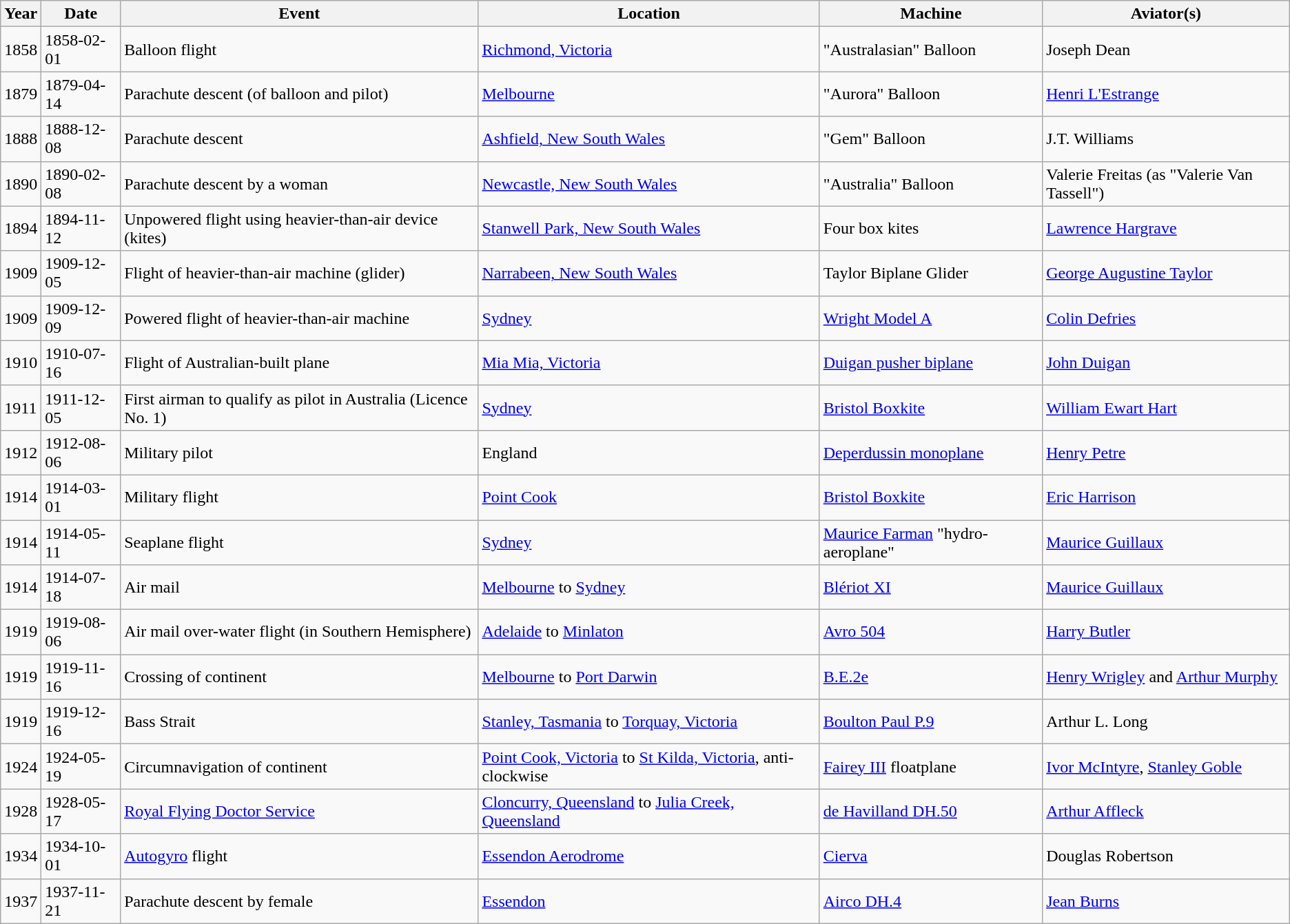<table class="wikitable sortable">
<tr>
<th>Year</th>
<th>Date</th>
<th>Event</th>
<th>Location</th>
<th>Machine</th>
<th>Aviator(s)</th>
</tr>
<tr>
<td>1858</td>
<td>1858-02-01</td>
<td>Balloon flight</td>
<td><a href='#'>Richmond, Victoria</a></td>
<td>"Australasian" Balloon</td>
<td>Joseph Dean</td>
</tr>
<tr>
<td>1879</td>
<td>1879-04-14</td>
<td>Parachute descent (of balloon and pilot)</td>
<td><a href='#'>Melbourne</a></td>
<td>"Aurora" Balloon</td>
<td><a href='#'>Henri L'Estrange</a></td>
</tr>
<tr>
<td>1888</td>
<td>1888-12-08</td>
<td>Parachute descent</td>
<td><a href='#'>Ashfield, New South Wales</a></td>
<td>"Gem" Balloon</td>
<td>J.T. Williams</td>
</tr>
<tr>
<td>1890</td>
<td>1890-02-08</td>
<td>Parachute descent by a woman</td>
<td><a href='#'>Newcastle, New South Wales</a></td>
<td>"Australia" Balloon</td>
<td>Valerie Freitas (as "Valerie Van Tassell")</td>
</tr>
<tr>
<td>1894</td>
<td>1894-11-12</td>
<td>Unpowered flight using heavier-than-air device (kites)</td>
<td><a href='#'>Stanwell Park, New South Wales</a></td>
<td>Four box kites</td>
<td><a href='#'>Lawrence Hargrave</a></td>
</tr>
<tr>
<td>1909</td>
<td>1909-12-05</td>
<td>Flight of heavier-than-air machine (glider)</td>
<td><a href='#'>Narrabeen, New South Wales</a></td>
<td>Taylor Biplane Glider</td>
<td><a href='#'>George Augustine Taylor</a></td>
</tr>
<tr>
<td>1909</td>
<td>1909-12-09</td>
<td>Powered flight of heavier-than-air machine</td>
<td><a href='#'>Sydney</a></td>
<td><a href='#'>Wright Model A</a></td>
<td><a href='#'>Colin Defries</a></td>
</tr>
<tr>
<td>1910</td>
<td>1910-07-16</td>
<td>Flight of Australian-built plane</td>
<td><a href='#'>Mia Mia, Victoria</a></td>
<td><a href='#'>Duigan pusher biplane</a></td>
<td><a href='#'>John Duigan</a></td>
</tr>
<tr>
<td>1911</td>
<td>1911-12-05</td>
<td>First airman to qualify as pilot in Australia (Licence No. 1)</td>
<td><a href='#'>Sydney</a></td>
<td><a href='#'>Bristol Boxkite</a></td>
<td><a href='#'>William Ewart Hart</a></td>
</tr>
<tr>
<td>1912</td>
<td>1912-08-06</td>
<td>Military pilot</td>
<td>England</td>
<td><a href='#'>Deperdussin monoplane</a></td>
<td><a href='#'>Henry Petre</a></td>
</tr>
<tr>
<td>1914</td>
<td>1914-03-01</td>
<td>Military flight</td>
<td><a href='#'>Point Cook</a></td>
<td><a href='#'>Bristol Boxkite</a></td>
<td><a href='#'>Eric Harrison</a></td>
</tr>
<tr>
<td>1914</td>
<td>1914-05-11</td>
<td>Seaplane flight</td>
<td><a href='#'>Sydney</a></td>
<td><a href='#'>Maurice Farman</a> "hydro-aeroplane"</td>
<td><a href='#'>Maurice Guillaux</a></td>
</tr>
<tr>
<td>1914</td>
<td>1914-07-18</td>
<td>Air mail</td>
<td><a href='#'>Melbourne</a> to <a href='#'>Sydney</a></td>
<td><a href='#'>Blériot XI</a></td>
<td><a href='#'>Maurice Guillaux</a></td>
</tr>
<tr>
<td>1919</td>
<td>1919-08-06</td>
<td>Air mail over-water flight (in Southern Hemisphere)</td>
<td><a href='#'>Adelaide</a> to <a href='#'>Minlaton</a></td>
<td><a href='#'>Avro 504</a></td>
<td><a href='#'>Harry Butler</a></td>
</tr>
<tr>
<td>1919</td>
<td>1919-11-16</td>
<td>Crossing of continent</td>
<td><a href='#'>Melbourne</a> to <a href='#'>Port Darwin</a></td>
<td><a href='#'>B.E.2e</a></td>
<td><a href='#'>Henry Wrigley</a> and <a href='#'>Arthur Murphy</a></td>
</tr>
<tr>
<td>1919</td>
<td>1919-12-16</td>
<td>Bass Strait</td>
<td><a href='#'>Stanley, Tasmania</a> to <a href='#'>Torquay, Victoria</a></td>
<td><a href='#'>Boulton Paul P.9</a></td>
<td>Arthur L. Long</td>
</tr>
<tr>
<td>1924</td>
<td>1924-05-19</td>
<td>Circumnavigation of continent</td>
<td><a href='#'>Point Cook, Victoria</a> to <a href='#'>St Kilda, Victoria</a>, anti-clockwise</td>
<td><a href='#'>Fairey III</a> floatplane</td>
<td><a href='#'>Ivor McIntyre</a>, <a href='#'>Stanley Goble</a></td>
</tr>
<tr>
<td>1928</td>
<td>1928-05-17</td>
<td><a href='#'>Royal Flying Doctor Service</a></td>
<td><a href='#'>Cloncurry, Queensland</a> to <a href='#'>Julia Creek, Queensland</a></td>
<td><a href='#'>de Havilland DH.50</a></td>
<td><a href='#'>Arthur Affleck</a></td>
</tr>
<tr>
<td>1934</td>
<td>1934-10-01</td>
<td><a href='#'>Autogyro</a> flight</td>
<td><a href='#'>Essendon Aerodrome</a></td>
<td><a href='#'>Cierva</a></td>
<td>Douglas Robertson</td>
</tr>
<tr>
<td>1937</td>
<td>1937-11-21</td>
<td>Parachute descent by female</td>
<td><a href='#'>Essendon</a></td>
<td><a href='#'>Airco DH.4</a></td>
<td><a href='#'>Jean Burns</a></td>
</tr>
</table>
